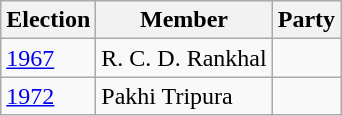<table class="wikitable sortable">
<tr>
<th>Election</th>
<th>Member</th>
<th colspan=2>Party</th>
</tr>
<tr>
<td><a href='#'>1967</a></td>
<td>R. C. D. Rankhal</td>
<td></td>
</tr>
<tr>
<td><a href='#'>1972</a></td>
<td>Pakhi Tripura</td>
<td></td>
</tr>
</table>
